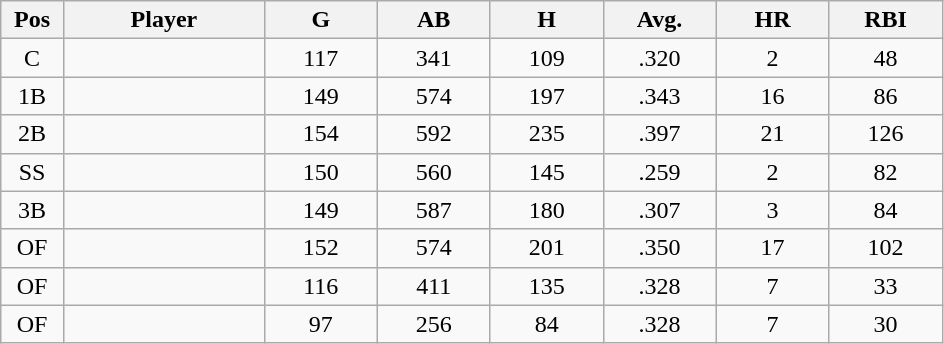<table class="wikitable sortable">
<tr>
<th bgcolor="#DDDDFF" width="5%">Pos</th>
<th bgcolor="#DDDDFF" width="16%">Player</th>
<th bgcolor="#DDDDFF" width="9%">G</th>
<th bgcolor="#DDDDFF" width="9%">AB</th>
<th bgcolor="#DDDDFF" width="9%">H</th>
<th bgcolor="#DDDDFF" width="9%">Avg.</th>
<th bgcolor="#DDDDFF" width="9%">HR</th>
<th bgcolor="#DDDDFF" width="9%">RBI</th>
</tr>
<tr align="center">
<td>C</td>
<td></td>
<td>117</td>
<td>341</td>
<td>109</td>
<td>.320</td>
<td>2</td>
<td>48</td>
</tr>
<tr align="center">
<td>1B</td>
<td></td>
<td>149</td>
<td>574</td>
<td>197</td>
<td>.343</td>
<td>16</td>
<td>86</td>
</tr>
<tr align="center">
<td>2B</td>
<td></td>
<td>154</td>
<td>592</td>
<td>235</td>
<td>.397</td>
<td>21</td>
<td>126</td>
</tr>
<tr align="center">
<td>SS</td>
<td></td>
<td>150</td>
<td>560</td>
<td>145</td>
<td>.259</td>
<td>2</td>
<td>82</td>
</tr>
<tr align="center">
<td>3B</td>
<td></td>
<td>149</td>
<td>587</td>
<td>180</td>
<td>.307</td>
<td>3</td>
<td>84</td>
</tr>
<tr align="center">
<td>OF</td>
<td></td>
<td>152</td>
<td>574</td>
<td>201</td>
<td>.350</td>
<td>17</td>
<td>102</td>
</tr>
<tr align="center">
<td>OF</td>
<td></td>
<td>116</td>
<td>411</td>
<td>135</td>
<td>.328</td>
<td>7</td>
<td>33</td>
</tr>
<tr align="center">
<td>OF</td>
<td></td>
<td>97</td>
<td>256</td>
<td>84</td>
<td>.328</td>
<td>7</td>
<td>30</td>
</tr>
</table>
